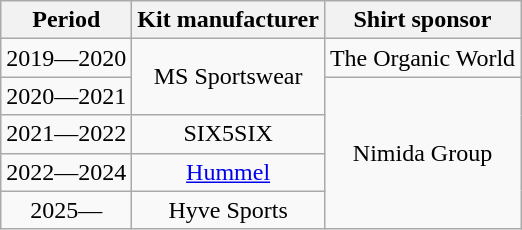<table class="wikitable" style="text-align:center;margin-left:1em;float:center">
<tr>
<th>Period</th>
<th>Kit manufacturer</th>
<th>Shirt sponsor</th>
</tr>
<tr>
<td>2019—2020</td>
<td rowspan="2">MS Sportswear</td>
<td>The Organic World</td>
</tr>
<tr>
<td>2020—2021</td>
<td rowspan="4">Nimida Group</td>
</tr>
<tr>
<td>2021—2022</td>
<td>SIX5SIX</td>
</tr>
<tr>
<td>2022—2024</td>
<td><a href='#'>Hummel</a></td>
</tr>
<tr>
<td>2025—</td>
<td>Hyve Sports</td>
</tr>
</table>
